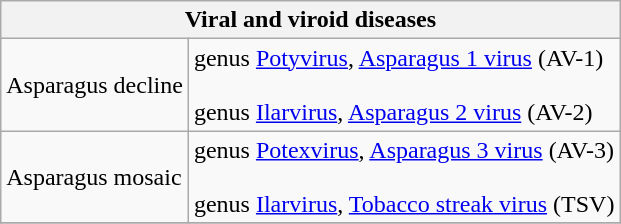<table class="wikitable" style="clear:left">
<tr>
<th colspan=2><strong>Viral and viroid diseases</strong><br></th>
</tr>
<tr>
<td>Asparagus decline</td>
<td>genus <a href='#'>Potyvirus</a>, <a href='#'>Asparagus 1 virus</a> (AV-1) <br><br>genus <a href='#'>Ilarvirus</a>, <a href='#'>Asparagus 2 virus</a> (AV-2)</td>
</tr>
<tr>
<td>Asparagus mosaic</td>
<td>genus <a href='#'>Potexvirus</a>, <a href='#'>Asparagus 3 virus</a> (AV-3) <br><br>genus <a href='#'>Ilarvirus</a>, <a href='#'>Tobacco streak virus</a> (TSV)</td>
</tr>
<tr>
</tr>
</table>
